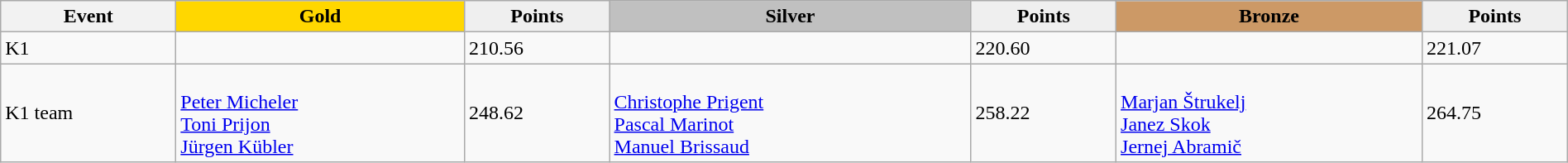<table class="wikitable" width=100%>
<tr>
<th>Event</th>
<td align=center bgcolor="gold"><strong>Gold</strong></td>
<td align=center bgcolor="EFEFEF"><strong>Points</strong></td>
<td align=center bgcolor="silver"><strong>Silver</strong></td>
<td align=center bgcolor="EFEFEF"><strong>Points</strong></td>
<td align=center bgcolor="CC9966"><strong>Bronze</strong></td>
<td align=center bgcolor="EFEFEF"><strong>Points</strong></td>
</tr>
<tr>
<td>K1</td>
<td></td>
<td>210.56</td>
<td></td>
<td>220.60</td>
<td></td>
<td>221.07</td>
</tr>
<tr>
<td>K1 team</td>
<td><br><a href='#'>Peter Micheler</a><br><a href='#'>Toni Prijon</a><br><a href='#'>Jürgen Kübler</a></td>
<td>248.62</td>
<td><br><a href='#'>Christophe Prigent</a><br><a href='#'>Pascal Marinot</a><br><a href='#'>Manuel Brissaud</a></td>
<td>258.22</td>
<td><br><a href='#'>Marjan Štrukelj</a><br><a href='#'>Janez Skok</a><br><a href='#'>Jernej Abramič</a></td>
<td>264.75</td>
</tr>
</table>
